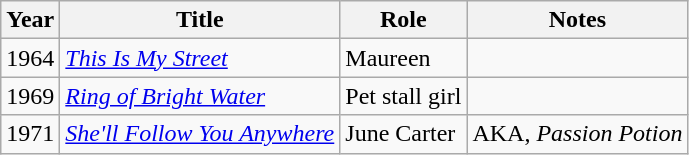<table class="wikitable sortable">
<tr>
<th>Year</th>
<th>Title</th>
<th>Role</th>
<th class="unsortable">Notes</th>
</tr>
<tr>
<td>1964</td>
<td><em><a href='#'>This Is My Street</a></em></td>
<td>Maureen</td>
<td></td>
</tr>
<tr>
<td>1969</td>
<td><em><a href='#'>Ring of Bright Water</a></em></td>
<td>Pet stall girl</td>
<td></td>
</tr>
<tr>
<td>1971</td>
<td><em><a href='#'>She'll Follow You Anywhere</a></em></td>
<td>June Carter</td>
<td>AKA, <em>Passion Potion</em></td>
</tr>
</table>
